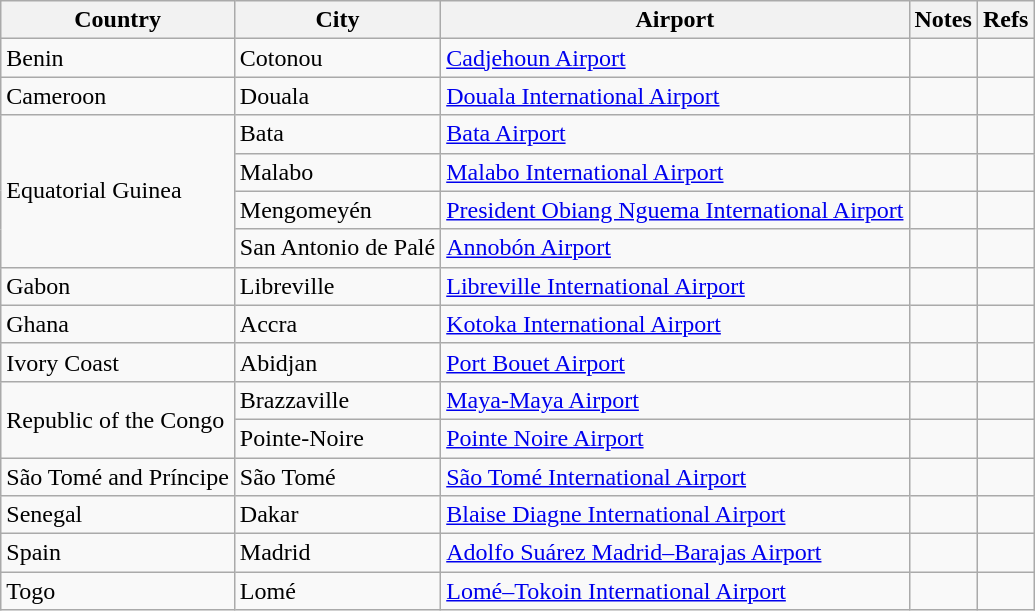<table class="wikitable sortable">
<tr>
<th>Country</th>
<th>City</th>
<th>Airport</th>
<th>Notes</th>
<th class="unsortable">Refs</th>
</tr>
<tr>
<td>Benin</td>
<td>Cotonou</td>
<td><a href='#'>Cadjehoun Airport</a></td>
<td align=center></td>
<td align=center></td>
</tr>
<tr>
<td>Cameroon</td>
<td>Douala</td>
<td><a href='#'>Douala International Airport</a></td>
<td></td>
<td align=center></td>
</tr>
<tr>
<td rowspan=4>Equatorial Guinea</td>
<td>Bata</td>
<td><a href='#'>Bata Airport</a></td>
<td align=center></td>
<td></td>
</tr>
<tr>
<td>Malabo</td>
<td><a href='#'>Malabo International Airport</a></td>
<td></td>
<td align=center></td>
</tr>
<tr>
<td>Mengomeyén</td>
<td><a href='#'>President Obiang Nguema International Airport</a></td>
<td align=center></td>
<td></td>
</tr>
<tr>
<td>San Antonio de Palé</td>
<td><a href='#'>Annobón Airport</a></td>
<td></td>
<td align=center></td>
</tr>
<tr>
<td>Gabon</td>
<td>Libreville</td>
<td><a href='#'>Libreville International Airport</a></td>
<td></td>
<td align=center></td>
</tr>
<tr>
<td>Ghana</td>
<td>Accra</td>
<td><a href='#'>Kotoka International Airport</a></td>
<td></td>
<td align=center></td>
</tr>
<tr>
<td>Ivory Coast</td>
<td>Abidjan</td>
<td><a href='#'>Port Bouet Airport</a></td>
<td></td>
<td align=center></td>
</tr>
<tr>
<td rowspan=2>Republic of the Congo</td>
<td>Brazzaville</td>
<td><a href='#'>Maya-Maya Airport</a></td>
<td></td>
<td align=center></td>
</tr>
<tr>
<td>Pointe-Noire</td>
<td><a href='#'>Pointe Noire Airport</a></td>
<td></td>
<td align=center></td>
</tr>
<tr>
<td>São Tomé and Príncipe</td>
<td>São Tomé</td>
<td><a href='#'>São Tomé International Airport</a></td>
<td></td>
<td align=center></td>
</tr>
<tr>
<td>Senegal</td>
<td>Dakar</td>
<td><a href='#'>Blaise Diagne International Airport</a></td>
<td></td>
<td align=center></td>
</tr>
<tr>
<td>Spain</td>
<td>Madrid</td>
<td><a href='#'>Adolfo Suárez Madrid–Barajas Airport</a></td>
<td></td>
<td align=center></td>
</tr>
<tr>
<td>Togo</td>
<td>Lomé</td>
<td><a href='#'>Lomé–Tokoin International Airport</a></td>
<td align=center></td>
<td></td>
</tr>
</table>
